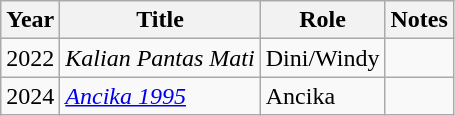<table class="wikitable">
<tr>
<th>Year</th>
<th>Title</th>
<th>Role</th>
<th>Notes</th>
</tr>
<tr>
<td>2022</td>
<td><em>Kalian Pantas Mati</em></td>
<td>Dini/Windy</td>
<td></td>
</tr>
<tr>
<td>2024</td>
<td><em><a href='#'>Ancika 1995</a></em></td>
<td>Ancika</td>
<td></td>
</tr>
</table>
